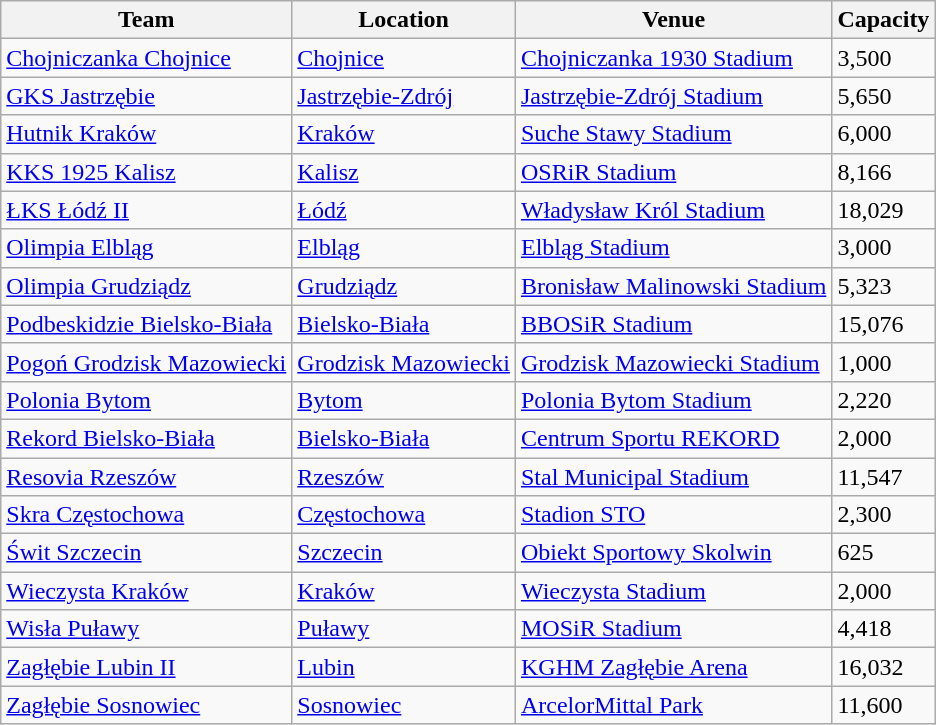<table class="wikitable sortable" style="text-align: left;">
<tr>
<th>Team</th>
<th>Location</th>
<th>Venue</th>
<th>Capacity</th>
</tr>
<tr>
<td><a href='#'>Chojniczanka Chojnice</a></td>
<td><a href='#'>Chojnice</a></td>
<td><a href='#'>Chojniczanka 1930 Stadium</a></td>
<td>3,500</td>
</tr>
<tr>
<td><a href='#'>GKS Jastrzębie</a></td>
<td><a href='#'>Jastrzębie-Zdrój</a></td>
<td><a href='#'>Jastrzębie-Zdrój Stadium</a></td>
<td>5,650</td>
</tr>
<tr>
<td><a href='#'>Hutnik Kraków</a></td>
<td><a href='#'>Kraków</a></td>
<td><a href='#'>Suche Stawy Stadium</a></td>
<td>6,000</td>
</tr>
<tr>
<td><a href='#'>KKS 1925 Kalisz</a></td>
<td><a href='#'>Kalisz</a></td>
<td><a href='#'>OSRiR Stadium</a></td>
<td>8,166</td>
</tr>
<tr>
<td><a href='#'>ŁKS Łódź II</a></td>
<td><a href='#'>Łódź</a></td>
<td><a href='#'>Władysław Król Stadium</a></td>
<td>18,029</td>
</tr>
<tr>
<td><a href='#'>Olimpia Elbląg</a></td>
<td><a href='#'>Elbląg</a></td>
<td><a href='#'>Elbląg Stadium</a></td>
<td>3,000</td>
</tr>
<tr>
<td><a href='#'>Olimpia Grudziądz</a></td>
<td><a href='#'>Grudziądz</a></td>
<td><a href='#'>Bronisław Malinowski Stadium</a></td>
<td>5,323</td>
</tr>
<tr>
<td><a href='#'>Podbeskidzie Bielsko-Biała</a></td>
<td><a href='#'>Bielsko-Biała</a></td>
<td><a href='#'>BBOSiR Stadium</a></td>
<td>15,076</td>
</tr>
<tr>
<td><a href='#'>Pogoń Grodzisk Mazowiecki</a></td>
<td><a href='#'>Grodzisk Mazowiecki</a></td>
<td><a href='#'>Grodzisk Mazowiecki Stadium</a></td>
<td>1,000</td>
</tr>
<tr>
<td><a href='#'>Polonia Bytom</a></td>
<td><a href='#'>Bytom</a></td>
<td><a href='#'>Polonia Bytom Stadium</a></td>
<td>2,220</td>
</tr>
<tr>
<td><a href='#'>Rekord Bielsko-Biała</a></td>
<td><a href='#'>Bielsko-Biała</a></td>
<td><a href='#'>Centrum Sportu REKORD</a></td>
<td>2,000</td>
</tr>
<tr>
<td><a href='#'>Resovia Rzeszów</a></td>
<td><a href='#'>Rzeszów</a></td>
<td><a href='#'>Stal Municipal Stadium</a></td>
<td>11,547</td>
</tr>
<tr>
<td><a href='#'>Skra Częstochowa</a></td>
<td><a href='#'>Częstochowa</a></td>
<td><a href='#'>Stadion STO</a></td>
<td>2,300</td>
</tr>
<tr>
<td><a href='#'>Świt Szczecin</a></td>
<td><a href='#'>Szczecin</a></td>
<td><a href='#'>Obiekt Sportowy Skolwin</a></td>
<td>625</td>
</tr>
<tr>
<td><a href='#'>Wieczysta Kraków</a></td>
<td><a href='#'>Kraków</a></td>
<td><a href='#'>Wieczysta Stadium</a></td>
<td>2,000</td>
</tr>
<tr>
<td><a href='#'>Wisła Puławy</a></td>
<td><a href='#'>Puławy</a></td>
<td><a href='#'>MOSiR Stadium</a></td>
<td>4,418</td>
</tr>
<tr>
<td><a href='#'>Zagłębie Lubin II</a></td>
<td><a href='#'>Lubin</a></td>
<td><a href='#'>KGHM Zagłębie Arena</a></td>
<td>16,032</td>
</tr>
<tr>
<td><a href='#'>Zagłębie Sosnowiec</a></td>
<td><a href='#'>Sosnowiec</a></td>
<td><a href='#'>ArcelorMittal Park</a></td>
<td>11,600</td>
</tr>
</table>
